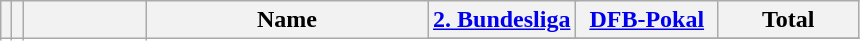<table class="wikitable sortable plainrowheaders" style="text-align:center">
<tr>
<th rowspan="2"></th>
<th rowspan="2"></th>
<th rowspan="2" style="width:75px;"></th>
<th rowspan="2" style="width:180px;">Name</th>
<th colspan="2" style="width:87px;"><a href='#'>2. Bundesliga</a></th>
<th colspan="2" style="width:87px;"><a href='#'>DFB-Pokal</a></th>
<th colspan="2" style="width:87px;">Total</th>
</tr>
<tr>
</tr>
</table>
